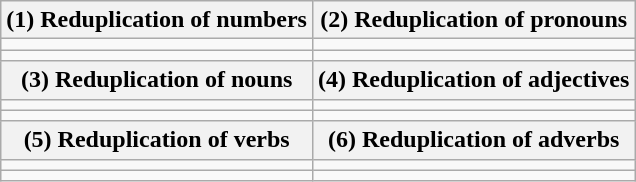<table class="wikitable">
<tr>
<th>(1) Reduplication of numbers</th>
<th>(2) Reduplication of pronouns</th>
</tr>
<tr>
<td></td>
<td></td>
</tr>
<tr>
<td></td>
<td></td>
</tr>
<tr>
<th>(3) Reduplication of nouns</th>
<th>(4) Reduplication of adjectives</th>
</tr>
<tr>
<td></td>
<td></td>
</tr>
<tr>
<td></td>
<td></td>
</tr>
<tr>
<th>(5) Reduplication of verbs</th>
<th>(6) Reduplication of adverbs</th>
</tr>
<tr>
<td></td>
<td></td>
</tr>
<tr>
<td></td>
<td></td>
</tr>
</table>
